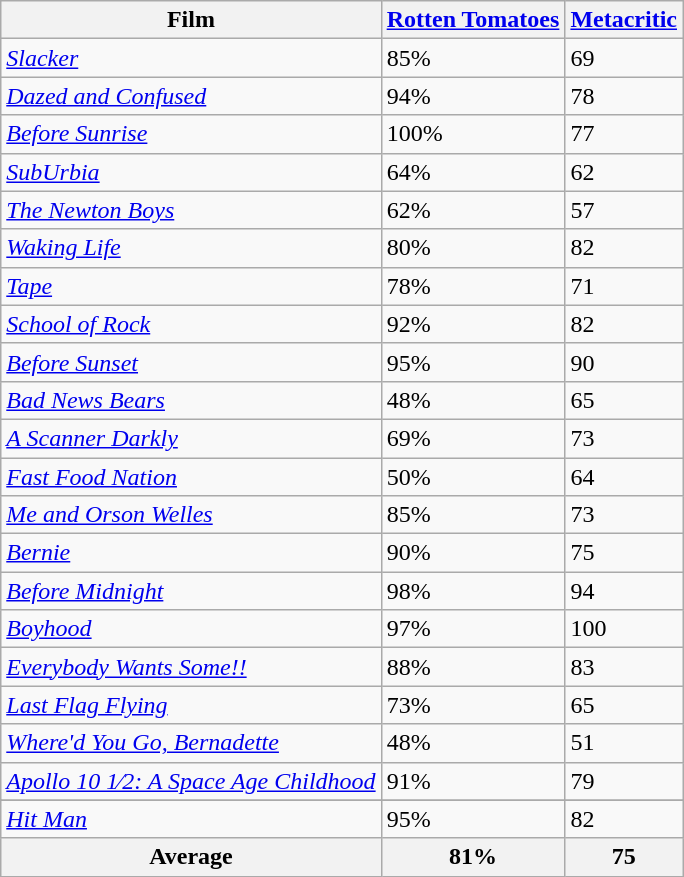<table class="wikitable sortable">
<tr>
<th>Film</th>
<th data-sort-type=number><a href='#'>Rotten Tomatoes</a></th>
<th data-sort-type=number><a href='#'>Metacritic</a></th>
</tr>
<tr>
<td><em><a href='#'>Slacker</a></em></td>
<td>85%</td>
<td>69</td>
</tr>
<tr>
<td><em><a href='#'>Dazed and Confused</a></em></td>
<td>94%</td>
<td>78</td>
</tr>
<tr>
<td><em><a href='#'>Before Sunrise</a></em></td>
<td>100%</td>
<td>77</td>
</tr>
<tr>
<td><em><a href='#'>SubUrbia</a></em></td>
<td>64%</td>
<td>62</td>
</tr>
<tr>
<td><em><a href='#'>The Newton Boys</a></em></td>
<td>62%</td>
<td>57</td>
</tr>
<tr>
<td><em><a href='#'>Waking Life</a></em></td>
<td>80%</td>
<td>82</td>
</tr>
<tr>
<td><em><a href='#'>Tape</a></em></td>
<td>78%</td>
<td>71</td>
</tr>
<tr>
<td><em><a href='#'>School of Rock</a></em></td>
<td>92%</td>
<td>82</td>
</tr>
<tr>
<td><em><a href='#'>Before Sunset</a></em></td>
<td>95%</td>
<td>90</td>
</tr>
<tr>
<td><em><a href='#'>Bad News Bears</a></em></td>
<td>48%</td>
<td>65</td>
</tr>
<tr>
<td><em><a href='#'>A Scanner Darkly</a></em></td>
<td>69%</td>
<td>73</td>
</tr>
<tr>
<td><em><a href='#'>Fast Food Nation</a></em></td>
<td>50%</td>
<td>64</td>
</tr>
<tr>
<td><em><a href='#'>Me and Orson Welles</a></em></td>
<td>85%</td>
<td>73</td>
</tr>
<tr>
<td><em><a href='#'>Bernie</a></em></td>
<td>90%</td>
<td>75</td>
</tr>
<tr>
<td><em><a href='#'>Before Midnight</a></em></td>
<td>98%</td>
<td>94</td>
</tr>
<tr>
<td><em><a href='#'>Boyhood</a></em></td>
<td>97%</td>
<td>100</td>
</tr>
<tr>
<td><em><a href='#'>Everybody Wants Some!!</a></em></td>
<td>88%</td>
<td>83</td>
</tr>
<tr>
<td><em><a href='#'>Last Flag Flying</a></em></td>
<td>73%</td>
<td>65</td>
</tr>
<tr>
<td><em><a href='#'>Where'd You Go, Bernadette</a></em></td>
<td>48%</td>
<td>51</td>
</tr>
<tr>
<td><em><a href='#'>Apollo 10 1⁄2: A Space Age Childhood</a></em></td>
<td>91%</td>
<td>79</td>
</tr>
<tr>
</tr>
<tr>
<td><em><a href='#'>Hit Man</a></em></td>
<td>95%</td>
<td>82</td>
</tr>
<tr>
<th>Average</th>
<th>81%</th>
<th>75</th>
</tr>
</table>
